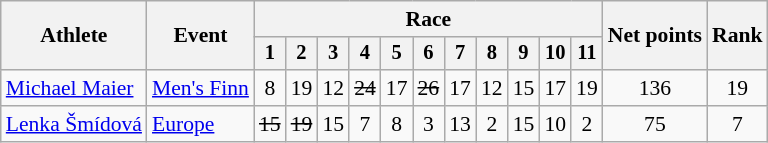<table class=wikitable style=font-size:90%;text-align:center>
<tr>
<th rowspan=2>Athlete</th>
<th rowspan=2>Event</th>
<th colspan=11>Race</th>
<th rowspan=2>Net points</th>
<th rowspan=2>Rank</th>
</tr>
<tr style=font-size:95%>
<th>1</th>
<th>2</th>
<th>3</th>
<th>4</th>
<th>5</th>
<th>6</th>
<th>7</th>
<th>8</th>
<th>9</th>
<th>10</th>
<th>11</th>
</tr>
<tr>
<td align=left><a href='#'>Michael Maier</a></td>
<td align=left><a href='#'>Men's Finn</a></td>
<td>8</td>
<td>19</td>
<td>12</td>
<td><s>24</s></td>
<td>17</td>
<td><s>26<br></s></td>
<td>17</td>
<td>12</td>
<td>15</td>
<td>17</td>
<td>19</td>
<td>136</td>
<td>19</td>
</tr>
<tr>
<td align=left><a href='#'>Lenka Šmídová</a></td>
<td align=left><a href='#'>Europe</a></td>
<td><s>15</s></td>
<td><s>19</s></td>
<td>15</td>
<td>7</td>
<td>8</td>
<td>3</td>
<td>13</td>
<td>2</td>
<td>15</td>
<td>10</td>
<td>2</td>
<td>75</td>
<td>7</td>
</tr>
</table>
